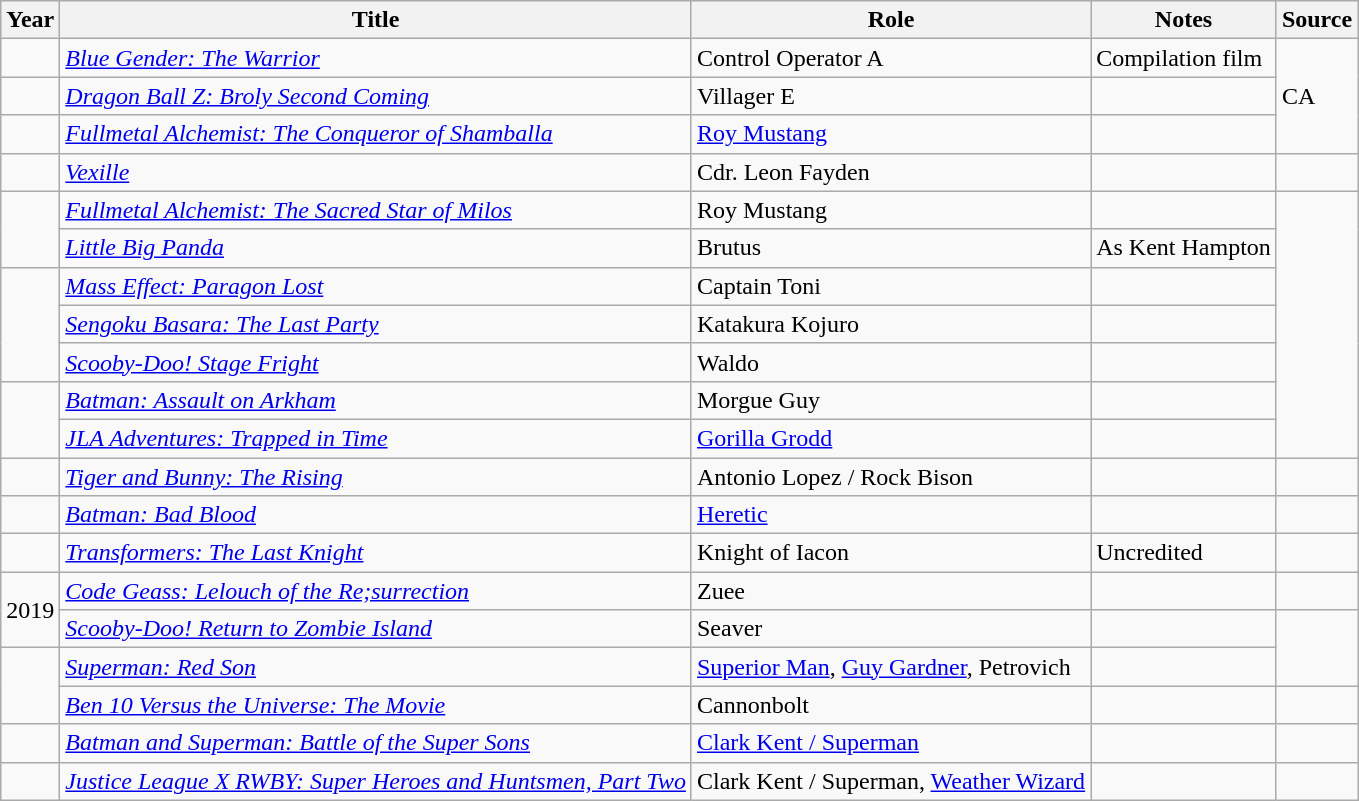<table class="wikitable sortable plainrowheaders">
<tr>
<th scope="col">Year</th>
<th scope="col">Title</th>
<th scope="col">Role</th>
<th class="unsortable" scope="col">Notes</th>
<th class="unsortable" scope="col">Source</th>
</tr>
<tr>
<td></td>
<td><em><a href='#'>Blue Gender: The Warrior</a></em></td>
<td>Control Operator A</td>
<td>Compilation film</td>
<td rowspan="3">CA</td>
</tr>
<tr>
<td></td>
<td><em><a href='#'>Dragon Ball Z: Broly Second Coming</a></em></td>
<td>Villager E</td>
<td></td>
</tr>
<tr>
<td></td>
<td><em><a href='#'>Fullmetal Alchemist: The Conqueror of Shamballa</a></em></td>
<td><a href='#'>Roy Mustang</a></td>
<td></td>
</tr>
<tr>
<td></td>
<td><em><a href='#'>Vexille</a></em></td>
<td>Cdr. Leon Fayden</td>
<td></td>
<td></td>
</tr>
<tr>
<td rowspan="2"></td>
<td><em><a href='#'>Fullmetal Alchemist: The Sacred Star of Milos</a></em></td>
<td>Roy Mustang</td>
<td></td>
<td rowspan="7"></td>
</tr>
<tr>
<td><em><a href='#'>Little Big Panda</a></em></td>
<td>Brutus</td>
<td>As Kent Hampton</td>
</tr>
<tr>
<td rowspan="3"></td>
<td><em><a href='#'>Mass Effect: Paragon Lost</a></em></td>
<td>Captain Toni</td>
<td></td>
</tr>
<tr>
<td><em><a href='#'>Sengoku Basara: The Last Party</a></em></td>
<td>Katakura Kojuro</td>
<td></td>
</tr>
<tr>
<td><em><a href='#'>Scooby-Doo! Stage Fright</a></em></td>
<td>Waldo</td>
<td></td>
</tr>
<tr>
<td rowspan="2"></td>
<td><em><a href='#'>Batman: Assault on Arkham</a></em></td>
<td>Morgue Guy</td>
<td></td>
</tr>
<tr>
<td><em><a href='#'>JLA Adventures: Trapped in Time</a></em></td>
<td><a href='#'>Gorilla Grodd</a></td>
<td></td>
</tr>
<tr>
<td></td>
<td><em><a href='#'>Tiger and Bunny: The Rising</a></em></td>
<td>Antonio Lopez / Rock Bison</td>
<td></td>
<td></td>
</tr>
<tr>
<td></td>
<td><em><a href='#'>Batman: Bad Blood</a></em></td>
<td><a href='#'>Heretic</a></td>
<td></td>
<td></td>
</tr>
<tr>
<td></td>
<td><em><a href='#'>Transformers: The Last Knight</a></em></td>
<td>Knight of Iacon</td>
<td>Uncredited</td>
<td></td>
</tr>
<tr>
<td rowspan="2">2019</td>
<td><em><a href='#'>Code Geass: Lelouch of the Re;surrection</a></em></td>
<td>Zuee</td>
<td></td>
<td></td>
</tr>
<tr>
<td><em><a href='#'>Scooby-Doo! Return to Zombie Island</a></em></td>
<td>Seaver</td>
<td></td>
<td rowspan="2"></td>
</tr>
<tr>
<td rowspan="2"></td>
<td><em><a href='#'>Superman: Red Son</a></em></td>
<td><a href='#'>Superior Man</a>, <a href='#'>Guy Gardner</a>, Petrovich</td>
<td></td>
</tr>
<tr>
<td><em><a href='#'>Ben 10 Versus the Universe: The Movie</a></em></td>
<td>Cannonbolt</td>
<td></td>
<td></td>
</tr>
<tr>
<td></td>
<td><em><a href='#'>Batman and Superman: Battle of the Super Sons</a></em></td>
<td><a href='#'>Clark Kent / Superman</a></td>
<td> </td>
<td></td>
</tr>
<tr>
<td></td>
<td><em><a href='#'>Justice League X RWBY: Super Heroes and Huntsmen, Part Two</a></em></td>
<td>Clark Kent / Superman, <a href='#'>Weather Wizard</a></td>
<td></td>
<td></td>
</tr>
</table>
